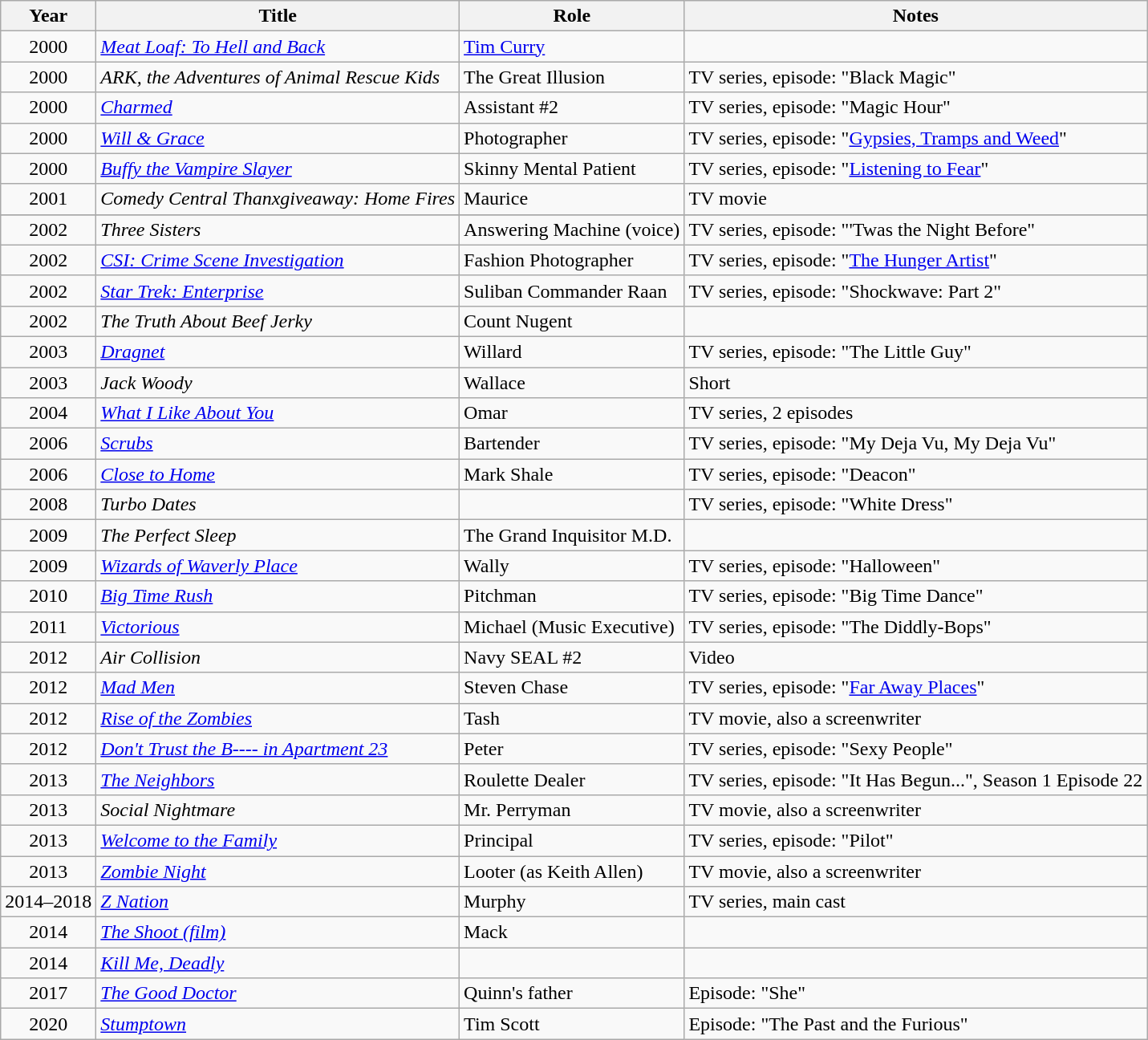<table class="wikitable sortable plainrowheaders">
<tr>
<th scope="col">Year</th>
<th scope="col">Title</th>
<th scope="col">Role</th>
<th scope="col" class="unsortable">Notes</th>
</tr>
<tr>
<td align="center">2000</td>
<td><em><a href='#'>Meat Loaf: To Hell and Back</a></em></td>
<td><a href='#'>Tim Curry</a></td>
<td></td>
</tr>
<tr>
<td align="center">2000</td>
<td><em>ARK, the Adventures of Animal Rescue Kids</em></td>
<td>The Great Illusion</td>
<td>TV series, episode: "Black Magic"</td>
</tr>
<tr>
<td align="center">2000</td>
<td><em><a href='#'>Charmed</a></em></td>
<td>Assistant #2</td>
<td>TV series, episode: "Magic Hour"</td>
</tr>
<tr>
<td align="center">2000</td>
<td><em><a href='#'>Will & Grace</a></em></td>
<td>Photographer</td>
<td>TV series, episode: "<a href='#'>Gypsies, Tramps and Weed</a>"</td>
</tr>
<tr>
<td align="center">2000</td>
<td><em><a href='#'>Buffy the Vampire Slayer</a></em></td>
<td>Skinny Mental Patient</td>
<td>TV series, episode: "<a href='#'>Listening to Fear</a>"</td>
</tr>
<tr>
<td align="center">2001</td>
<td><em>Comedy Central Thanxgiveaway: Home Fires</em></td>
<td>Maurice</td>
<td>TV movie</td>
</tr>
<tr>
</tr>
<tr>
<td align="center">2002</td>
<td><em>Three Sisters</em></td>
<td>Answering Machine (voice)</td>
<td>TV series, episode: "'Twas the Night Before"</td>
</tr>
<tr>
<td align="center">2002</td>
<td><em><a href='#'>CSI: Crime Scene Investigation</a></em></td>
<td>Fashion Photographer</td>
<td>TV series, episode: "<a href='#'>The Hunger Artist</a>"</td>
</tr>
<tr>
<td align="center">2002</td>
<td><em><a href='#'>Star Trek: Enterprise</a></em></td>
<td>Suliban Commander Raan</td>
<td>TV series, episode: "Shockwave: Part 2"</td>
</tr>
<tr>
<td align="center">2002</td>
<td><em>The Truth About Beef Jerky</em></td>
<td>Count Nugent</td>
<td></td>
</tr>
<tr>
<td align="center">2003</td>
<td><em><a href='#'>Dragnet</a></em></td>
<td>Willard</td>
<td>TV series, episode: "The Little Guy"</td>
</tr>
<tr>
<td align="center">2003</td>
<td><em>Jack Woody</em></td>
<td>Wallace</td>
<td>Short</td>
</tr>
<tr>
<td align="center">2004</td>
<td><em><a href='#'>What I Like About You</a></em></td>
<td>Omar</td>
<td>TV series, 2 episodes</td>
</tr>
<tr>
<td align="center">2006</td>
<td><em><a href='#'>Scrubs</a></em></td>
<td>Bartender</td>
<td>TV series, episode: "My Deja Vu, My Deja Vu"</td>
</tr>
<tr>
<td align="center">2006</td>
<td><em><a href='#'>Close to Home</a></em></td>
<td>Mark Shale</td>
<td>TV series, episode: "Deacon"</td>
</tr>
<tr>
<td align="center">2008</td>
<td><em>Turbo Dates</em></td>
<td></td>
<td>TV series, episode: "White Dress"</td>
</tr>
<tr>
<td align="center">2009</td>
<td><em>The Perfect Sleep</em></td>
<td>The Grand Inquisitor M.D.</td>
<td></td>
</tr>
<tr>
<td align="center">2009</td>
<td><em><a href='#'>Wizards of Waverly Place</a></em></td>
<td>Wally</td>
<td>TV series, episode: "Halloween"</td>
</tr>
<tr>
<td align="center">2010</td>
<td><em><a href='#'>Big Time Rush</a></em></td>
<td>Pitchman</td>
<td>TV series, episode: "Big Time Dance"</td>
</tr>
<tr>
<td align="center">2011</td>
<td><em><a href='#'>Victorious</a></em></td>
<td>Michael (Music Executive)</td>
<td>TV series, episode: "The Diddly-Bops"</td>
</tr>
<tr>
<td align="center">2012</td>
<td><em>Air Collision</em></td>
<td>Navy SEAL #2</td>
<td>Video</td>
</tr>
<tr>
<td align="center">2012</td>
<td><em><a href='#'>Mad Men</a></em></td>
<td>Steven Chase</td>
<td>TV series, episode: "<a href='#'>Far Away Places</a>"</td>
</tr>
<tr>
<td align="center">2012</td>
<td><em><a href='#'>Rise of the Zombies</a></em></td>
<td>Tash</td>
<td>TV movie, also a screenwriter</td>
</tr>
<tr>
<td align="center">2012</td>
<td><em><a href='#'>Don't Trust the B---- in Apartment 23</a></em></td>
<td>Peter</td>
<td>TV series, episode: "Sexy People"</td>
</tr>
<tr>
<td align="center">2013</td>
<td><em><a href='#'>The Neighbors</a></em></td>
<td>Roulette Dealer</td>
<td>TV series, episode: "It Has Begun...", Season 1 Episode 22</td>
</tr>
<tr>
<td align="center">2013</td>
<td><em>Social Nightmare</em></td>
<td>Mr. Perryman</td>
<td>TV movie, also a screenwriter</td>
</tr>
<tr>
<td align="center">2013</td>
<td><em><a href='#'>Welcome to the Family</a></em></td>
<td>Principal</td>
<td>TV series, episode: "Pilot"</td>
</tr>
<tr>
<td align="center">2013</td>
<td><em><a href='#'>Zombie Night</a></em></td>
<td>Looter (as Keith Allen)</td>
<td>TV movie, also a screenwriter</td>
</tr>
<tr>
<td align="center">2014–2018</td>
<td><em><a href='#'>Z Nation</a></em></td>
<td>Murphy</td>
<td>TV series, main cast</td>
</tr>
<tr>
<td align="center">2014</td>
<td><em><a href='#'>The Shoot (film)</a></em></td>
<td>Mack</td>
<td></td>
</tr>
<tr>
<td align="center">2014</td>
<td><em><a href='#'>Kill Me, Deadly</a></em></td>
<td></td>
<td></td>
</tr>
<tr>
<td align="center">2017</td>
<td><em><a href='#'>The Good Doctor</a></em></td>
<td>Quinn's father</td>
<td>Episode: "She"</td>
</tr>
<tr>
<td align="center">2020</td>
<td><em><a href='#'>Stumptown</a></em></td>
<td>Tim Scott</td>
<td>Episode: "The Past and the Furious"</td>
</tr>
</table>
